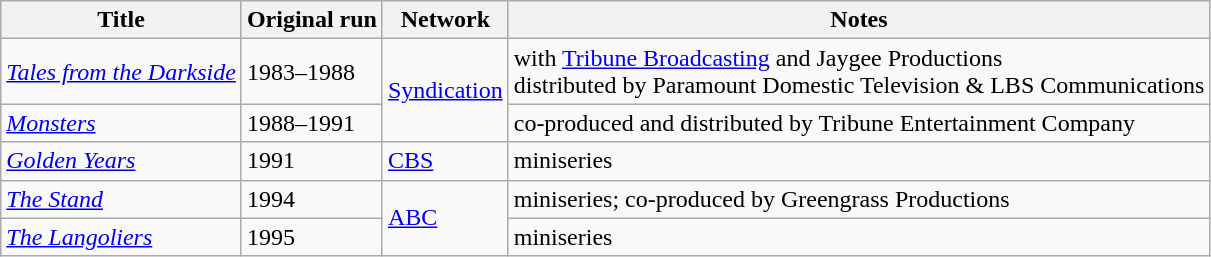<table class="wikitable sortable">
<tr>
<th>Title</th>
<th>Original run</th>
<th>Network</th>
<th>Notes</th>
</tr>
<tr>
<td><em><a href='#'>Tales from the Darkside</a></em></td>
<td>1983–1988</td>
<td rowspan="2"><a href='#'>Syndication</a></td>
<td>with <a href='#'>Tribune Broadcasting</a> and Jaygee Productions<br>distributed by Paramount Domestic Television & LBS Communications</td>
</tr>
<tr>
<td><em><a href='#'>Monsters</a></em></td>
<td>1988–1991</td>
<td>co-produced and distributed by Tribune Entertainment Company</td>
</tr>
<tr>
<td><em><a href='#'>Golden Years</a></em></td>
<td>1991</td>
<td><a href='#'>CBS</a></td>
<td>miniseries</td>
</tr>
<tr>
<td><em><a href='#'>The Stand</a></em></td>
<td>1994</td>
<td rowspan="2"><a href='#'>ABC</a></td>
<td>miniseries; co-produced by Greengrass Productions</td>
</tr>
<tr>
<td><em><a href='#'>The Langoliers</a></em></td>
<td>1995</td>
<td>miniseries</td>
</tr>
</table>
